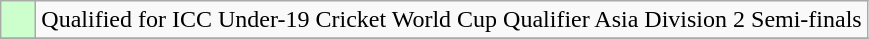<table class="wikitable">
<tr>
<td style="background: #cfc;">    </td>
<td>Qualified for ICC Under-19 Cricket World Cup Qualifier Asia Division 2 Semi-finals</td>
</tr>
<tr>
</tr>
</table>
